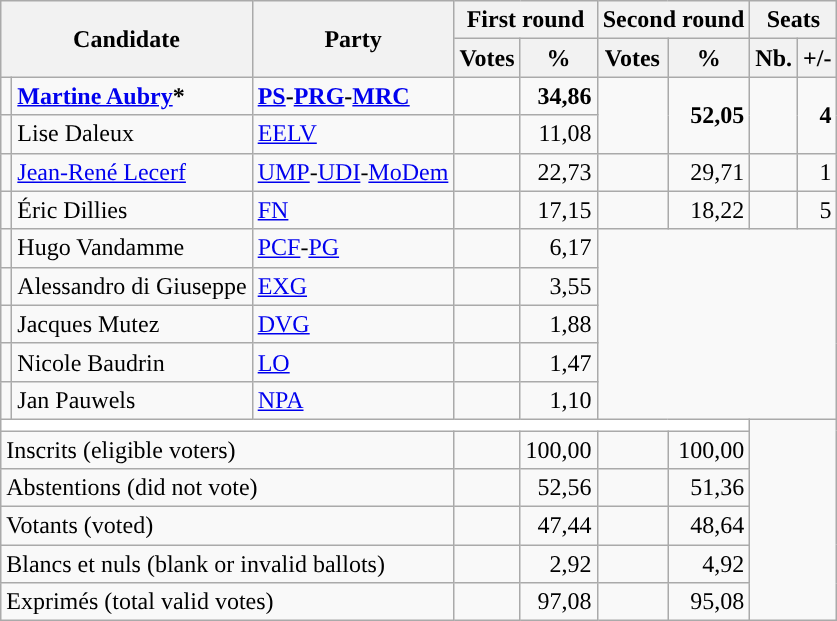<table class="wikitable centre">
<tr>
<th scope="col" rowspan=2 colspan=2>Candidate</th>
<th scope="col" rowspan=2 colspan=1>Party</th>
<th scope="col" colspan=2>First round</th>
<th scope="col" colspan=2>Second round</th>
<th scope="col" colspan=2>Seats</th>
</tr>
<tr>
<th scope="col">Votes</th>
<th scope="col">%</th>
<th scope="col">Votes</th>
<th scope="col">%</th>
<th scope="col">Nb.</th>
<th scope="col">+/-</th>
</tr>
<tr>
<td style="color:inherit;background:"></td>
<td><strong><a href='#'>Martine Aubry</a>*</strong></td>
<td><strong><a href='#'>PS</a>-<a href='#'>PRG</a>-<a href='#'>MRC</a></strong></td>
<td style="text-align: right"><strong></strong></td>
<td style="text-align: right"><strong>34,86</strong></td>
<td style="text-align: right" rowspan=2><strong></strong></td>
<td style="text-align: right" rowspan=2><strong>52,05</strong></td>
<td style="text-align: right" rowspan=2><strong></strong></td>
<td style="text-align: right" rowspan=2><strong> 4</strong></td>
</tr>
<tr>
<td style="color:inherit;background:"></td>
<td>Lise Daleux</td>
<td><a href='#'>EELV</a></td>
<td style="text-align: right"></td>
<td style="text-align: right">11,08</td>
</tr>
<tr>
<td style="color:inherit;background:"></td>
<td><a href='#'>Jean-René Lecerf</a></td>
<td><a href='#'>UMP</a>-<a href='#'>UDI</a>-<a href='#'>MoDem</a></td>
<td style="text-align: right"></td>
<td style="text-align: right">22,73</td>
<td style="text-align: right"></td>
<td style="text-align: right">29,71</td>
<td style="text-align: right"></td>
<td style="text-align: right"> 1</td>
</tr>
<tr>
<td style="color:inherit;background:"></td>
<td>Éric Dillies</td>
<td><a href='#'>FN</a></td>
<td style="text-align: right"></td>
<td style="text-align: right">17,15</td>
<td style="text-align: right"></td>
<td style="text-align: right">18,22</td>
<td style="text-align: right"></td>
<td style="text-align: right"> 5</td>
</tr>
<tr>
<td style="color:inherit;background:"></td>
<td>Hugo Vandamme</td>
<td><a href='#'>PCF</a>-<a href='#'>PG</a></td>
<td style="text-align: right"></td>
<td style="text-align: right">6,17</td>
<td colspan=9 rowspan=5></td>
</tr>
<tr>
<td style="color:inherit;background:"></td>
<td>Alessandro di Giuseppe</td>
<td><a href='#'>EXG</a></td>
<td style="text-align: right"></td>
<td style="text-align: right">3,55</td>
</tr>
<tr>
<td style="color:inherit;background:"></td>
<td>Jacques Mutez</td>
<td><a href='#'>DVG</a></td>
<td style="text-align: right"></td>
<td style="text-align: right">1,88</td>
</tr>
<tr>
<td style="color:inherit;background:"></td>
<td>Nicole Baudrin</td>
<td><a href='#'>LO</a></td>
<td style="text-align: right"></td>
<td style="text-align: right">1,47</td>
</tr>
<tr>
<td style="color:inherit;background:"></td>
<td>Jan Pauwels</td>
<td><a href='#'>NPA</a></td>
<td style="text-align: right"></td>
<td style="text-align: right">1,10</td>
</tr>
<tr bgcolor=white>
<td colspan=7></td>
</tr>
<tr>
<td colspan=3>Inscrits (eligible voters)</td>
<td style="text-align: right"></td>
<td style="text-align: right">100,00</td>
<td style="text-align: right"></td>
<td style="text-align: right">100,00</td>
</tr>
<tr>
<td colspan=3>Abstentions (did not vote)</td>
<td style="text-align: right"></td>
<td style="text-align: right">52,56</td>
<td style="text-align: right"></td>
<td style="text-align: right">51,36</td>
</tr>
<tr>
<td colspan=3>Votants (voted)</td>
<td style="text-align: right"></td>
<td style="text-align: right">47,44</td>
<td style="text-align: right"></td>
<td style="text-align: right">48,64</td>
</tr>
<tr>
<td colspan=3>Blancs et nuls (blank or invalid ballots)</td>
<td style="text-align: right"></td>
<td style="text-align: right">2,92</td>
<td style="text-align: right"></td>
<td style="text-align: right">4,92</td>
</tr>
<tr>
<td colspan=3>Exprimés (total valid votes)</td>
<td style="text-align: right"></td>
<td style="text-align: right">97,08</td>
<td style="text-align: right"></td>
<td style="text-align: right">95,08</td>
</tr>
</table>
